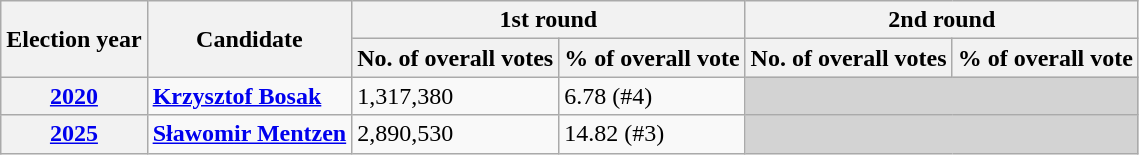<table class=wikitable>
<tr>
<th rowspan=2>Election year</th>
<th rowspan=2>Candidate</th>
<th colspan=2>1st round</th>
<th colspan=2>2nd round</th>
</tr>
<tr>
<th>No. of overall votes</th>
<th>% of overall vote</th>
<th>No. of overall votes</th>
<th>% of overall vote</th>
</tr>
<tr>
<th><a href='#'>2020</a></th>
<td><strong><a href='#'>Krzysztof Bosak</a></strong></td>
<td>1,317,380</td>
<td>6.78 (#4)</td>
<td colspan="2" style="background:lightgrey;"></td>
</tr>
<tr>
<th><a href='#'>2025</a></th>
<td><strong><a href='#'>Sławomir Mentzen</a></strong></td>
<td>2,890,530</td>
<td>14.82 (#3)</td>
<td colspan="2" style="background:lightgrey;"></td>
</tr>
</table>
